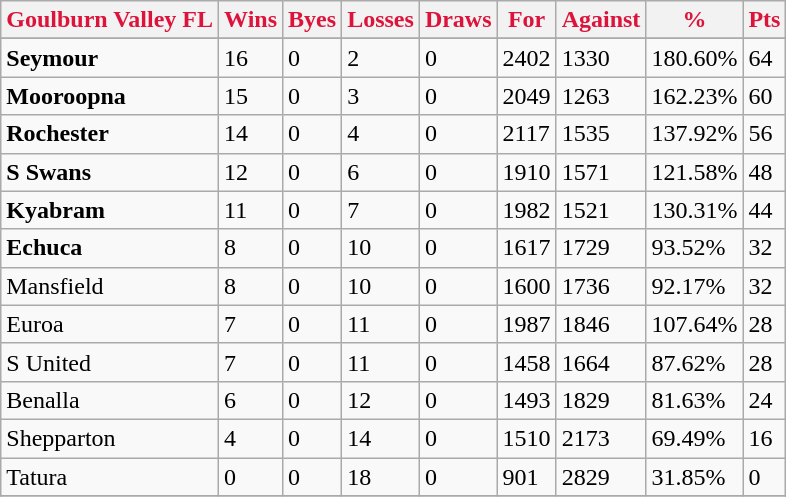<table class="wikitable">
<tr>
<th style="color:crimson">Goulburn Valley FL</th>
<th style="color:crimson">Wins</th>
<th style="color:crimson">Byes</th>
<th style="color:crimson">Losses</th>
<th style="color:crimson">Draws</th>
<th style="color:crimson">For</th>
<th style="color:crimson">Against</th>
<th style="color:crimson">%</th>
<th style="color:crimson">Pts</th>
</tr>
<tr>
</tr>
<tr>
</tr>
<tr>
<td><strong>	Seymour	</strong></td>
<td>16</td>
<td>0</td>
<td>2</td>
<td>0</td>
<td>2402</td>
<td>1330</td>
<td>180.60%</td>
<td>64</td>
</tr>
<tr>
<td><strong>	Mooroopna	</strong></td>
<td>15</td>
<td>0</td>
<td>3</td>
<td>0</td>
<td>2049</td>
<td>1263</td>
<td>162.23%</td>
<td>60</td>
</tr>
<tr>
<td><strong>	Rochester	</strong></td>
<td>14</td>
<td>0</td>
<td>4</td>
<td>0</td>
<td>2117</td>
<td>1535</td>
<td>137.92%</td>
<td>56</td>
</tr>
<tr>
<td><strong>	S Swans	</strong></td>
<td>12</td>
<td>0</td>
<td>6</td>
<td>0</td>
<td>1910</td>
<td>1571</td>
<td>121.58%</td>
<td>48</td>
</tr>
<tr>
<td><strong>	Kyabram	</strong></td>
<td>11</td>
<td>0</td>
<td>7</td>
<td>0</td>
<td>1982</td>
<td>1521</td>
<td>130.31%</td>
<td>44</td>
</tr>
<tr>
<td><strong>	Echuca	</strong></td>
<td>8</td>
<td>0</td>
<td>10</td>
<td>0</td>
<td>1617</td>
<td>1729</td>
<td>93.52%</td>
<td>32</td>
</tr>
<tr>
<td>Mansfield</td>
<td>8</td>
<td>0</td>
<td>10</td>
<td>0</td>
<td>1600</td>
<td>1736</td>
<td>92.17%</td>
<td>32</td>
</tr>
<tr>
<td>Euroa</td>
<td>7</td>
<td>0</td>
<td>11</td>
<td>0</td>
<td>1987</td>
<td>1846</td>
<td>107.64%</td>
<td>28</td>
</tr>
<tr>
<td>S United</td>
<td>7</td>
<td>0</td>
<td>11</td>
<td>0</td>
<td>1458</td>
<td>1664</td>
<td>87.62%</td>
<td>28</td>
</tr>
<tr>
<td>Benalla</td>
<td>6</td>
<td>0</td>
<td>12</td>
<td>0</td>
<td>1493</td>
<td>1829</td>
<td>81.63%</td>
<td>24</td>
</tr>
<tr>
<td>Shepparton</td>
<td>4</td>
<td>0</td>
<td>14</td>
<td>0</td>
<td>1510</td>
<td>2173</td>
<td>69.49%</td>
<td>16</td>
</tr>
<tr>
<td>Tatura</td>
<td>0</td>
<td>0</td>
<td>18</td>
<td>0</td>
<td>901</td>
<td>2829</td>
<td>31.85%</td>
<td>0</td>
</tr>
<tr>
</tr>
</table>
